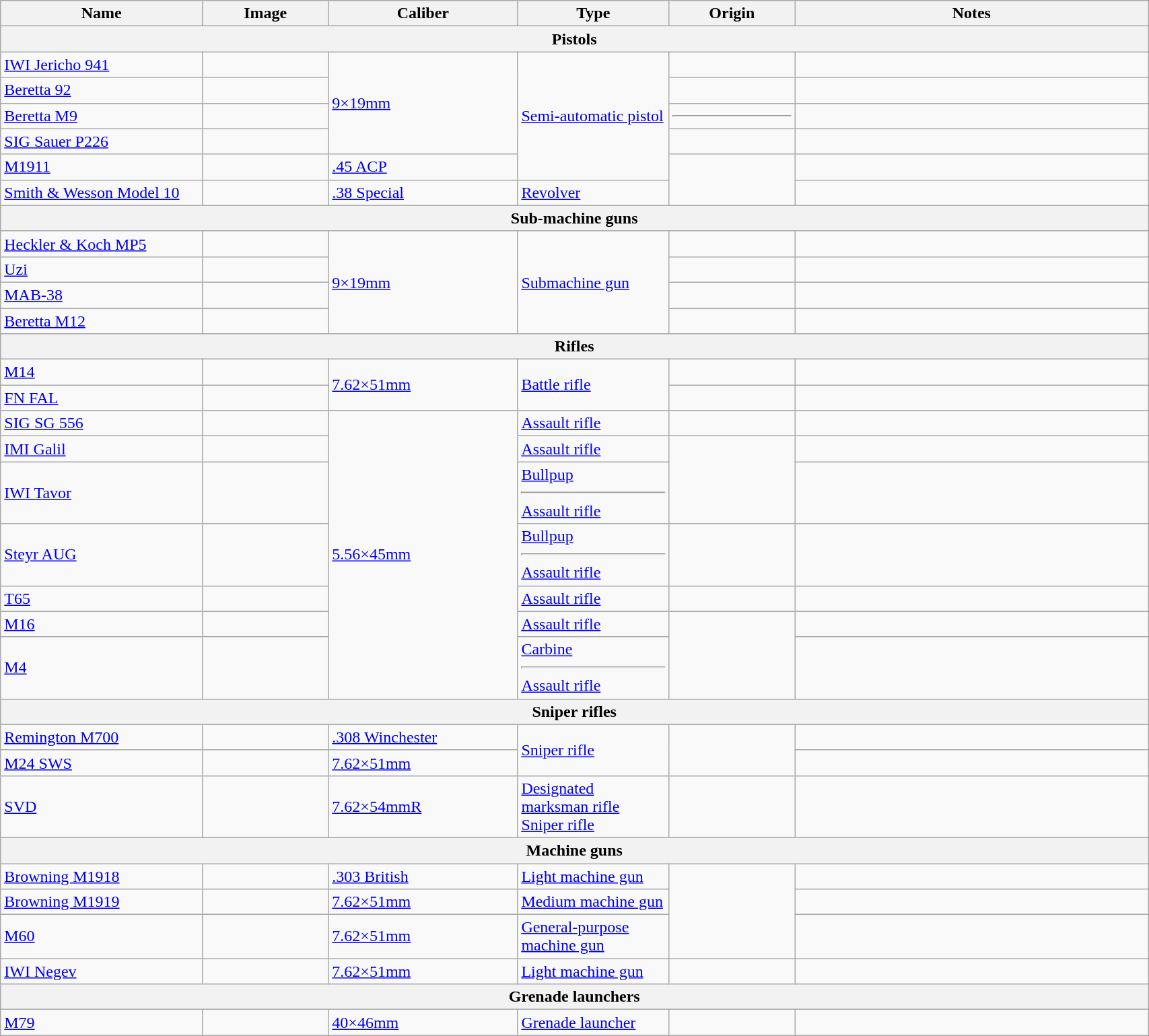<table class="wikitable" style="width:90%;">
<tr>
<th width=16%>Name</th>
<th width=10%>Image</th>
<th width=15%>Caliber</th>
<th width=12%>Type</th>
<th width=10%>Origin</th>
<th width=28%>Notes</th>
</tr>
<tr>
<th colspan="6">Pistols</th>
</tr>
<tr>
<td><a href='#'>IWI Jericho 941</a></td>
<td></td>
<td rowspan="4"><a href='#'>9×19mm</a></td>
<td rowspan="5"><a href='#'>Semi-automatic pistol</a></td>
<td></td>
<td></td>
</tr>
<tr>
<td><a href='#'>Beretta 92</a></td>
<td></td>
<td></td>
<td></td>
</tr>
<tr>
<td><a href='#'>Beretta M9</a></td>
<td></td>
<td><hr></td>
<td></td>
</tr>
<tr>
<td><a href='#'>SIG Sauer P226</a></td>
<td></td>
<td></td>
<td></td>
</tr>
<tr>
<td><a href='#'>M1911</a></td>
<td></td>
<td><a href='#'>.45 ACP</a></td>
<td rowspan="2"></td>
<td></td>
</tr>
<tr>
<td><a href='#'>Smith & Wesson Model 10</a></td>
<td></td>
<td><a href='#'>.38 Special</a></td>
<td><a href='#'>Revolver</a></td>
<td></td>
</tr>
<tr>
<th colspan="6">Sub-machine guns</th>
</tr>
<tr>
<td><a href='#'>Heckler & Koch MP5</a></td>
<td></td>
<td rowspan="4"><a href='#'>9×19mm</a></td>
<td rowspan="4"><a href='#'>Submachine gun</a></td>
<td></td>
<td></td>
</tr>
<tr>
<td><a href='#'>Uzi</a></td>
<td></td>
<td></td>
<td></td>
</tr>
<tr>
<td><a href='#'>MAB-38</a></td>
<td></td>
<td></td>
<td></td>
</tr>
<tr>
<td><a href='#'>Beretta M12</a></td>
<td></td>
<td></td>
<td></td>
</tr>
<tr>
<th colspan="6">Rifles</th>
</tr>
<tr>
<td><a href='#'>M14</a></td>
<td></td>
<td rowspan="2"><a href='#'>7.62×51mm</a></td>
<td rowspan="2"><a href='#'>Battle rifle</a></td>
<td></td>
<td></td>
</tr>
<tr>
<td><a href='#'>FN FAL</a></td>
<td></td>
<td></td>
<td></td>
</tr>
<tr>
<td><a href='#'>SIG SG 556</a></td>
<td></td>
<td rowspan="7"><a href='#'>5.56×45mm</a></td>
<td><a href='#'>Assault rifle</a></td>
<td></td>
<td></td>
</tr>
<tr>
<td><a href='#'>IMI Galil</a></td>
<td></td>
<td><a href='#'>Assault rifle</a></td>
<td rowspan="2"></td>
<td></td>
</tr>
<tr>
<td><a href='#'>IWI Tavor</a></td>
<td></td>
<td><a href='#'>Bullpup</a><hr><a href='#'>Assault rifle</a></td>
<td></td>
</tr>
<tr>
<td><a href='#'>Steyr AUG</a></td>
<td></td>
<td><a href='#'>Bullpup</a><hr><a href='#'>Assault rifle</a></td>
<td></td>
<td></td>
</tr>
<tr>
<td><a href='#'>T65</a></td>
<td></td>
<td><a href='#'>Assault rifle</a></td>
<td></td>
<td></td>
</tr>
<tr>
<td><a href='#'>M16</a></td>
<td></td>
<td><a href='#'>Assault rifle</a></td>
<td rowspan="2"></td>
<td></td>
</tr>
<tr>
<td><a href='#'>M4</a></td>
<td></td>
<td><a href='#'>Carbine</a><hr><a href='#'>Assault rifle</a></td>
<td></td>
</tr>
<tr>
<th colspan="6">Sniper rifles</th>
</tr>
<tr>
<td><a href='#'>Remington M700</a></td>
<td></td>
<td><a href='#'>.308 Winchester</a></td>
<td rowspan="2"><a href='#'>Sniper rifle</a></td>
<td rowspan="2"></td>
<td></td>
</tr>
<tr>
<td><a href='#'>M24 SWS</a></td>
<td></td>
<td><a href='#'>7.62×51mm</a></td>
<td></td>
</tr>
<tr>
<td><a href='#'>SVD</a></td>
<td></td>
<td><a href='#'>7.62×54mmR</a></td>
<td><a href='#'>Designated marksman rifle</a><br><a href='#'>Sniper rifle</a></td>
<td></td>
<td></td>
</tr>
<tr>
<th colspan="6">Machine guns</th>
</tr>
<tr>
<td><a href='#'>Browning M1918</a></td>
<td></td>
<td><a href='#'>.303 British</a></td>
<td><a href='#'>Light machine gun</a></td>
<td rowspan="3"></td>
<td></td>
</tr>
<tr>
<td><a href='#'>Browning M1919</a></td>
<td></td>
<td><a href='#'>7.62×51mm</a></td>
<td><a href='#'>Medium machine gun</a></td>
<td></td>
</tr>
<tr>
<td><a href='#'>M60</a></td>
<td></td>
<td><a href='#'>7.62×51mm</a></td>
<td><a href='#'>General-purpose machine gun</a></td>
<td></td>
</tr>
<tr>
<td><a href='#'>IWI Negev</a></td>
<td></td>
<td><a href='#'>7.62×51mm</a></td>
<td><a href='#'>Light machine gun</a></td>
<td></td>
<td></td>
</tr>
<tr>
<th colspan="6">Grenade launchers</th>
</tr>
<tr>
<td><a href='#'>M79</a></td>
<td></td>
<td><a href='#'>40×46mm</a></td>
<td><a href='#'>Grenade launcher</a></td>
<td></td>
<td></td>
</tr>
</table>
